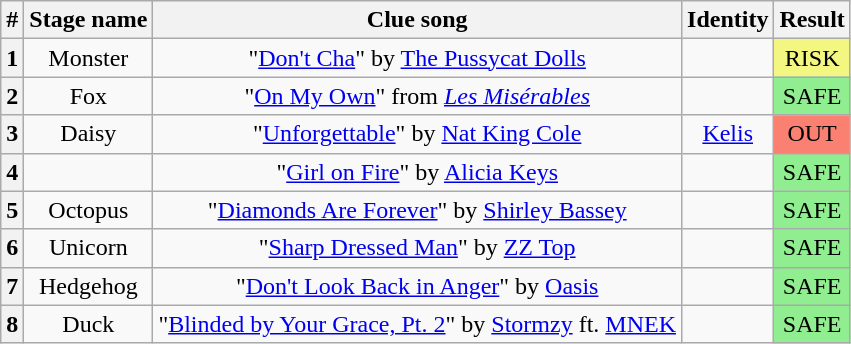<table class="wikitable plainrowheaders" style="text-align: center;">
<tr>
<th>#</th>
<th>Stage name</th>
<th>Clue song</th>
<th>Identity</th>
<th>Result</th>
</tr>
<tr>
<th>1</th>
<td>Monster</td>
<td>"<a href='#'>Don't Cha</a>" by <a href='#'>The Pussycat Dolls</a></td>
<td></td>
<td bgcolor=#F3F781>RISK</td>
</tr>
<tr>
<th>2</th>
<td>Fox</td>
<td>"<a href='#'>On My Own</a>" from <em><a href='#'>Les Misérables</a></em></td>
<td></td>
<td bgcolor="lightgreen">SAFE</td>
</tr>
<tr>
<th>3</th>
<td>Daisy</td>
<td>"<a href='#'>Unforgettable</a>" by <a href='#'>Nat King Cole</a></td>
<td><a href='#'>Kelis</a></td>
<td bgcolor=salmon>OUT</td>
</tr>
<tr>
<th>4</th>
<td></td>
<td>"<a href='#'>Girl on Fire</a>" by <a href='#'>Alicia Keys</a></td>
<td></td>
<td bgcolor="lightgreen">SAFE</td>
</tr>
<tr>
<th>5</th>
<td>Octopus</td>
<td>"<a href='#'>Diamonds Are Forever</a>" by <a href='#'>Shirley Bassey</a></td>
<td></td>
<td bgcolor="lightgreen">SAFE</td>
</tr>
<tr>
<th>6</th>
<td>Unicorn</td>
<td>"<a href='#'>Sharp Dressed Man</a>" by <a href='#'>ZZ Top</a></td>
<td></td>
<td bgcolor="lightgreen">SAFE</td>
</tr>
<tr>
<th>7</th>
<td>Hedgehog</td>
<td>"<a href='#'>Don't Look Back in Anger</a>" by <a href='#'>Oasis</a></td>
<td></td>
<td bgcolor="lightgreen">SAFE</td>
</tr>
<tr>
<th>8</th>
<td>Duck</td>
<td>"<a href='#'>Blinded by Your Grace, Pt. 2</a>" by <a href='#'>Stormzy</a> ft. <a href='#'>MNEK</a></td>
<td></td>
<td bgcolor="lightgreen">SAFE</td>
</tr>
</table>
